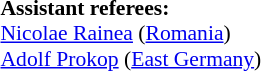<table width=50% style="font-size: 90%">
<tr>
<td><br><strong>Assistant referees:</strong>
<br><a href='#'>Nicolae Rainea</a> (<a href='#'>Romania</a>)
<br><a href='#'>Adolf Prokop</a> (<a href='#'>East Germany</a>)</td>
</tr>
</table>
